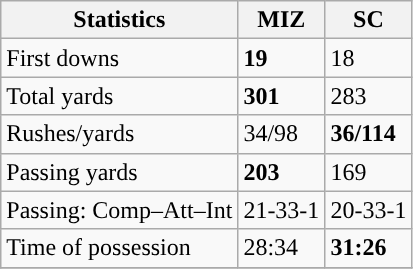<table class="wikitable" style="float: left;">
<tr>
<th>Statistics</th>
<th>MIZ</th>
<th>SC</th>
</tr>
<tr>
<td>First downs</td>
<td><strong>19</strong></td>
<td>18</td>
</tr>
<tr>
<td>Total yards</td>
<td><strong>301</strong></td>
<td>283</td>
</tr>
<tr>
<td>Rushes/yards</td>
<td>34/98</td>
<td><strong>36/114</strong></td>
</tr>
<tr>
<td>Passing yards</td>
<td><strong>203</strong></td>
<td>169</td>
</tr>
<tr>
<td>Passing: Comp–Att–Int</td>
<td>21-33-1</td>
<td>20-33-1</td>
</tr>
<tr>
<td>Time of possession</td>
<td>28:34</td>
<td><strong>31:26</strong></td>
</tr>
<tr>
</tr>
</table>
